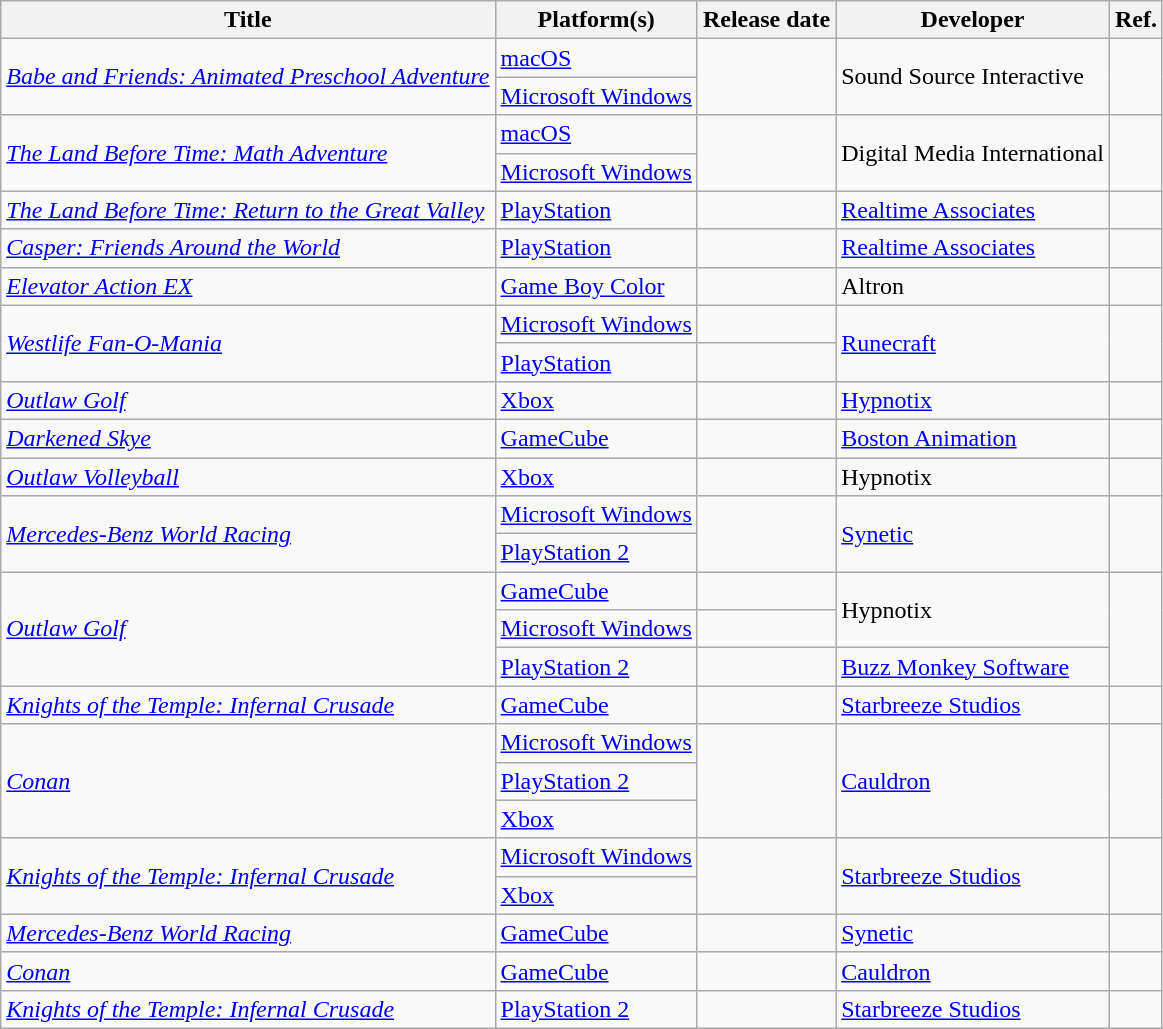<table class="wikitable sortable">
<tr>
<th>Title</th>
<th>Platform(s)</th>
<th>Release date</th>
<th>Developer</th>
<th>Ref.</th>
</tr>
<tr>
<td rowspan="2"><em><a href='#'>Babe and Friends: Animated Preschool Adventure</a></em></td>
<td><a href='#'>macOS</a></td>
<td rowspan="2"></td>
<td rowspan="2">Sound Source Interactive</td>
<td rowspan="2"></td>
</tr>
<tr>
<td><a href='#'>Microsoft Windows</a></td>
</tr>
<tr>
<td rowspan="2"><em><a href='#'>The Land Before Time: Math Adventure</a></em></td>
<td><a href='#'>macOS</a></td>
<td rowspan="2"></td>
<td rowspan="2">Digital Media International</td>
<td rowspan="2"></td>
</tr>
<tr>
<td><a href='#'>Microsoft Windows</a></td>
</tr>
<tr>
<td><em><a href='#'>The Land Before Time: Return to the Great Valley</a></em></td>
<td><a href='#'>PlayStation</a></td>
<td></td>
<td><a href='#'>Realtime Associates</a></td>
<td></td>
</tr>
<tr>
<td><em><a href='#'>Casper: Friends Around the World</a></em></td>
<td><a href='#'>PlayStation</a></td>
<td></td>
<td><a href='#'>Realtime Associates</a></td>
<td></td>
</tr>
<tr>
<td><em><a href='#'>Elevator Action EX</a></em></td>
<td><a href='#'>Game Boy Color</a></td>
<td></td>
<td>Altron</td>
<td></td>
</tr>
<tr>
<td rowspan="2"><em><a href='#'>Westlife Fan-O-Mania</a></em></td>
<td><a href='#'>Microsoft Windows</a></td>
<td></td>
<td rowspan="2"><a href='#'>Runecraft</a></td>
<td rowspan="2"></td>
</tr>
<tr>
<td><a href='#'>PlayStation</a></td>
<td></td>
</tr>
<tr>
<td><em><a href='#'>Outlaw Golf</a></em></td>
<td><a href='#'>Xbox</a></td>
<td></td>
<td><a href='#'>Hypnotix</a></td>
<td></td>
</tr>
<tr>
<td><em><a href='#'>Darkened Skye</a></em></td>
<td><a href='#'>GameCube</a></td>
<td></td>
<td><a href='#'>Boston Animation</a></td>
<td></td>
</tr>
<tr>
<td><em><a href='#'>Outlaw Volleyball</a></em></td>
<td><a href='#'>Xbox</a></td>
<td></td>
<td>Hypnotix</td>
<td></td>
</tr>
<tr>
<td rowspan="2"><em><a href='#'>Mercedes-Benz World Racing</a></em></td>
<td><a href='#'>Microsoft Windows</a></td>
<td rowspan="2"></td>
<td rowspan="2"><a href='#'>Synetic</a></td>
<td rowspan="2"></td>
</tr>
<tr>
<td><a href='#'>PlayStation 2</a></td>
</tr>
<tr>
<td rowspan="3"><em><a href='#'>Outlaw Golf</a></em></td>
<td><a href='#'>GameCube</a></td>
<td></td>
<td rowspan="2">Hypnotix</td>
<td rowspan="3"></td>
</tr>
<tr>
<td><a href='#'>Microsoft Windows</a></td>
<td></td>
</tr>
<tr>
<td><a href='#'>PlayStation 2</a></td>
<td></td>
<td><a href='#'>Buzz Monkey Software</a></td>
</tr>
<tr>
<td><em><a href='#'>Knights of the Temple: Infernal Crusade</a></em></td>
<td><a href='#'>GameCube</a></td>
<td></td>
<td><a href='#'>Starbreeze Studios</a></td>
<td></td>
</tr>
<tr>
<td rowspan="3"><em><a href='#'>Conan</a></em></td>
<td><a href='#'>Microsoft Windows</a></td>
<td rowspan="3"></td>
<td rowspan="3"><a href='#'>Cauldron</a></td>
<td rowspan="3"></td>
</tr>
<tr>
<td><a href='#'>PlayStation 2</a></td>
</tr>
<tr>
<td><a href='#'>Xbox</a></td>
</tr>
<tr>
<td rowspan="2"><em><a href='#'>Knights of the Temple: Infernal Crusade</a></em></td>
<td><a href='#'>Microsoft Windows</a></td>
<td rowspan="2"></td>
<td rowspan="2"><a href='#'>Starbreeze Studios</a></td>
<td rowspan="2"></td>
</tr>
<tr>
<td><a href='#'>Xbox</a></td>
</tr>
<tr>
<td><em><a href='#'>Mercedes-Benz World Racing</a></em></td>
<td><a href='#'>GameCube</a></td>
<td></td>
<td><a href='#'>Synetic</a></td>
<td></td>
</tr>
<tr>
<td><em><a href='#'>Conan</a></em></td>
<td><a href='#'>GameCube</a></td>
<td></td>
<td><a href='#'>Cauldron</a></td>
<td></td>
</tr>
<tr>
<td><em><a href='#'>Knights of the Temple: Infernal Crusade</a></em></td>
<td><a href='#'>PlayStation 2</a></td>
<td></td>
<td><a href='#'>Starbreeze Studios</a></td>
<td></td>
</tr>
</table>
